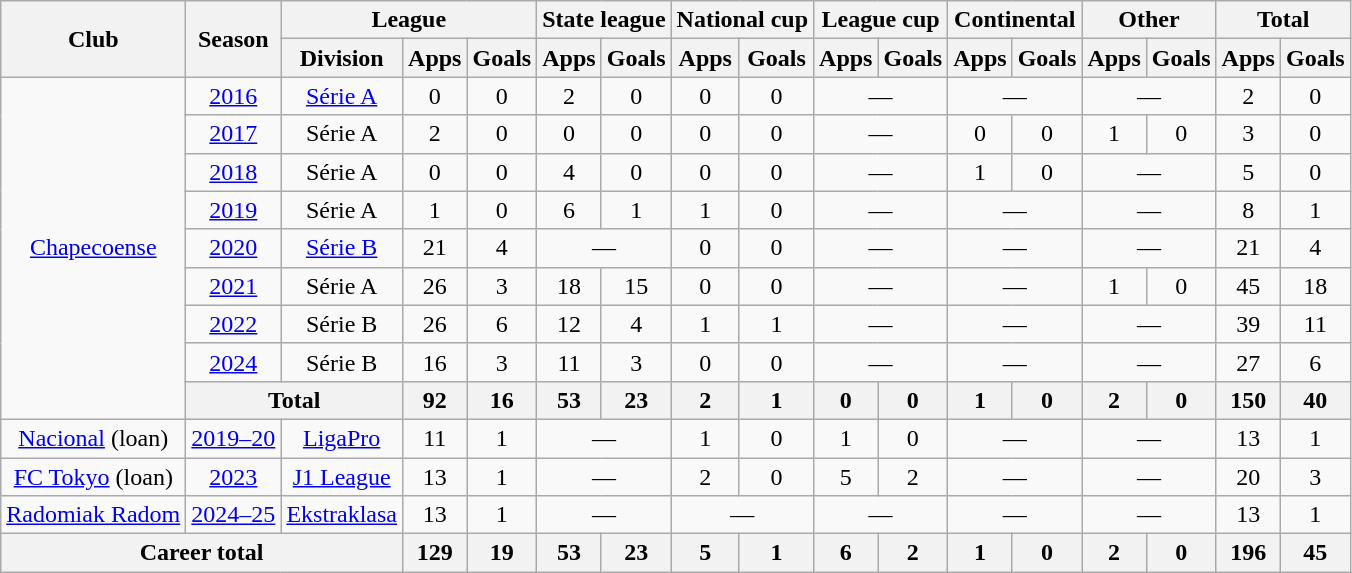<table class="wikitable" style="text-align: center;">
<tr>
<th rowspan="2">Club</th>
<th rowspan="2">Season</th>
<th colspan="3">League</th>
<th colspan="2">State league</th>
<th colspan="2">National cup</th>
<th colspan="2">League cup</th>
<th colspan="2">Continental</th>
<th colspan="2">Other</th>
<th colspan="2">Total</th>
</tr>
<tr>
<th>Division</th>
<th>Apps</th>
<th>Goals</th>
<th>Apps</th>
<th>Goals</th>
<th>Apps</th>
<th>Goals</th>
<th>Apps</th>
<th>Goals</th>
<th>Apps</th>
<th>Goals</th>
<th>Apps</th>
<th>Goals</th>
<th>Apps</th>
<th>Goals</th>
</tr>
<tr>
<td rowspan=9 valign="center"><a href='#'>Chapecoense</a></td>
<td><a href='#'>2016</a></td>
<td><a href='#'>Série A</a></td>
<td>0</td>
<td>0</td>
<td>2</td>
<td>0</td>
<td>0</td>
<td>0</td>
<td colspan="2">—</td>
<td colspan="2">—</td>
<td colspan="2">—</td>
<td>2</td>
<td>0</td>
</tr>
<tr>
<td><a href='#'>2017</a></td>
<td>Série A</td>
<td>2</td>
<td>0</td>
<td>0</td>
<td>0</td>
<td>0</td>
<td>0</td>
<td colspan="2">—</td>
<td>0</td>
<td>0</td>
<td>1</td>
<td>0</td>
<td>3</td>
<td>0</td>
</tr>
<tr>
<td><a href='#'>2018</a></td>
<td>Série A</td>
<td>0</td>
<td>0</td>
<td>4</td>
<td>0</td>
<td>0</td>
<td>0</td>
<td colspan="2">—</td>
<td>1</td>
<td>0</td>
<td colspan="2">—</td>
<td>5</td>
<td>0</td>
</tr>
<tr>
<td><a href='#'>2019</a></td>
<td>Série A</td>
<td>1</td>
<td>0</td>
<td>6</td>
<td>1</td>
<td>1</td>
<td>0</td>
<td colspan="2">—</td>
<td colspan="2">—</td>
<td colspan="2">—</td>
<td>8</td>
<td>1</td>
</tr>
<tr>
<td><a href='#'>2020</a></td>
<td><a href='#'>Série B</a></td>
<td>21</td>
<td>4</td>
<td colspan="2">—</td>
<td>0</td>
<td>0</td>
<td colspan="2">—</td>
<td colspan="2">—</td>
<td colspan="2">—</td>
<td>21</td>
<td>4</td>
</tr>
<tr>
<td><a href='#'>2021</a></td>
<td>Série A</td>
<td>26</td>
<td>3</td>
<td>18</td>
<td>15</td>
<td>0</td>
<td>0</td>
<td colspan="2">—</td>
<td colspan="2">—</td>
<td>1</td>
<td>0</td>
<td>45</td>
<td>18</td>
</tr>
<tr>
<td><a href='#'>2022</a></td>
<td>Série B</td>
<td>26</td>
<td>6</td>
<td>12</td>
<td>4</td>
<td>1</td>
<td>1</td>
<td colspan="2">—</td>
<td colspan="2">—</td>
<td colspan="2">—</td>
<td>39</td>
<td>11</td>
</tr>
<tr>
<td><a href='#'>2024</a></td>
<td>Série B</td>
<td>16</td>
<td>3</td>
<td>11</td>
<td>3</td>
<td>0</td>
<td>0</td>
<td colspan="2">—</td>
<td colspan="2">—</td>
<td colspan="2">—</td>
<td>27</td>
<td>6</td>
</tr>
<tr>
<th colspan="2">Total</th>
<th>92</th>
<th>16</th>
<th>53</th>
<th>23</th>
<th>2</th>
<th>1</th>
<th>0</th>
<th>0</th>
<th>1</th>
<th>0</th>
<th>2</th>
<th>0</th>
<th>150</th>
<th>40</th>
</tr>
<tr>
<td valign="center"><a href='#'>Nacional</a> (loan)</td>
<td><a href='#'>2019–20</a></td>
<td><a href='#'>LigaPro</a></td>
<td>11</td>
<td>1</td>
<td colspan="2">—</td>
<td>1</td>
<td>0</td>
<td>1</td>
<td>0</td>
<td colspan="2">—</td>
<td colspan="2">—</td>
<td>13</td>
<td>1</td>
</tr>
<tr>
<td valign="center"><a href='#'>FC Tokyo</a> (loan)</td>
<td><a href='#'>2023</a></td>
<td><a href='#'>J1 League</a></td>
<td>13</td>
<td>1</td>
<td colspan="2">—</td>
<td>2</td>
<td>0</td>
<td>5</td>
<td>2</td>
<td colspan="2">—</td>
<td colspan="2">—</td>
<td>20</td>
<td>3</td>
</tr>
<tr>
<td valign="center"><a href='#'>Radomiak Radom</a></td>
<td><a href='#'>2024–25</a></td>
<td><a href='#'>Ekstraklasa</a></td>
<td>13</td>
<td>1</td>
<td colspan="2">—</td>
<td colspan="2">—</td>
<td colspan="2">—</td>
<td colspan="2">—</td>
<td colspan="2">—</td>
<td>13</td>
<td>1</td>
</tr>
<tr>
<th colspan="3"><strong>Career total</strong></th>
<th>129</th>
<th>19</th>
<th>53</th>
<th>23</th>
<th>5</th>
<th>1</th>
<th>6</th>
<th>2</th>
<th>1</th>
<th>0</th>
<th>2</th>
<th>0</th>
<th>196</th>
<th>45</th>
</tr>
</table>
